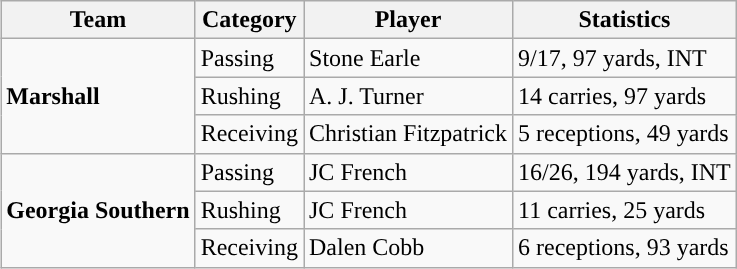<table class="wikitable" style="float: right;">
<tr>
<th>Team</th>
<th>Category</th>
<th>Player</th>
<th>Statistics</th>
</tr>
<tr>
<td rowspan=3><strong>Marshall</strong></td>
<td>Passing</td>
<td>Stone Earle</td>
<td>9/17, 97 yards, INT</td>
</tr>
<tr>
<td>Rushing</td>
<td>A. J. Turner</td>
<td>14 carries, 97 yards</td>
</tr>
<tr>
<td>Receiving</td>
<td>Christian Fitzpatrick</td>
<td>5 receptions, 49 yards</td>
</tr>
<tr>
<td rowspan=3><strong>Georgia Southern</strong></td>
<td>Passing</td>
<td>JC French</td>
<td>16/26, 194 yards, INT</td>
</tr>
<tr>
<td>Rushing</td>
<td>JC French</td>
<td>11 carries, 25 yards</td>
</tr>
<tr>
<td>Receiving</td>
<td>Dalen Cobb</td>
<td>6 receptions, 93 yards</td>
</tr>
</table>
